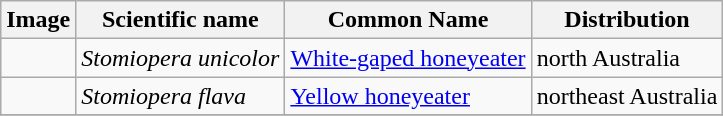<table class="wikitable">
<tr>
<th>Image</th>
<th>Scientific name</th>
<th>Common Name</th>
<th>Distribution</th>
</tr>
<tr>
<td></td>
<td><em>Stomiopera unicolor</em></td>
<td><a href='#'>White-gaped honeyeater</a></td>
<td>north Australia</td>
</tr>
<tr>
<td></td>
<td><em>Stomiopera flava</em></td>
<td><a href='#'>Yellow honeyeater</a></td>
<td>northeast Australia</td>
</tr>
<tr>
</tr>
</table>
